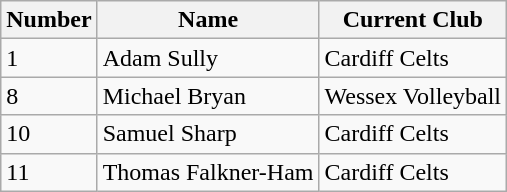<table class="wikitable">
<tr>
<th>Number</th>
<th>Name</th>
<th>Current Club</th>
</tr>
<tr>
<td>1</td>
<td>Adam Sully</td>
<td> Cardiff Celts</td>
</tr>
<tr>
<td>8</td>
<td>Michael Bryan</td>
<td [> Wessex Volleyball</td>
</tr>
<tr>
<td>10</td>
<td>Samuel Sharp</td>
<td> Cardiff Celts</td>
</tr>
<tr>
<td>11</td>
<td>Thomas Falkner-Ham</td>
<td> Cardiff Celts</td>
</tr>
</table>
